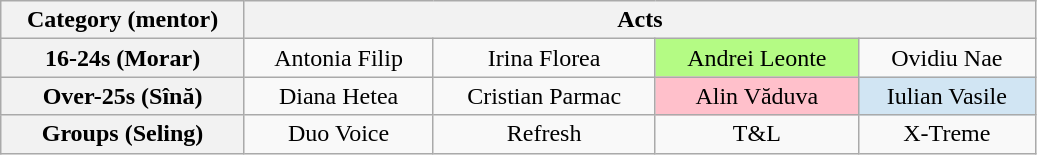<table class="wikitable" style="text-align:center">
<tr>
<th spope="col" style="width:155px;">Category (mentor)</th>
<th scope="col" colspan="20" style="width:520px;">Acts</th>
</tr>
<tr>
<th scope="row">16-24s (Morar)</th>
<td>Antonia Filip</td>
<td>Irina Florea</td>
<td style="background:#B4FB84">Andrei Leonte</td>
<td>Ovidiu Nae</td>
</tr>
<tr>
<th scope="row">Over-25s (Sînă)</th>
<td>Diana Hetea</td>
<td>Cristian Parmac</td>
<td style="background:pink">Alin Văduva</td>
<td style="background:#D1E5F3">Iulian Vasile</td>
</tr>
<tr>
<th scope="row">Groups (Seling)</th>
<td>Duo Voice</td>
<td>Refresh</td>
<td>T&L</td>
<td>X-Treme</td>
</tr>
</table>
